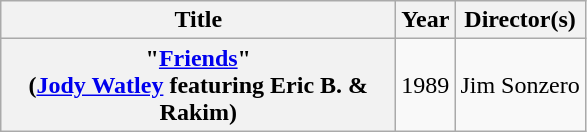<table class="wikitable plainrowheaders" style="text-align:center;">
<tr>
<th scope="col" style="width:16em;">Title</th>
<th scope="col">Year</th>
<th scope="col">Director(s)</th>
</tr>
<tr>
<th scope="row">"<a href='#'>Friends</a>"<br><span>(<a href='#'>Jody Watley</a> featuring Eric B. & Rakim)</span></th>
<td>1989</td>
<td>Jim Sonzero</td>
</tr>
</table>
